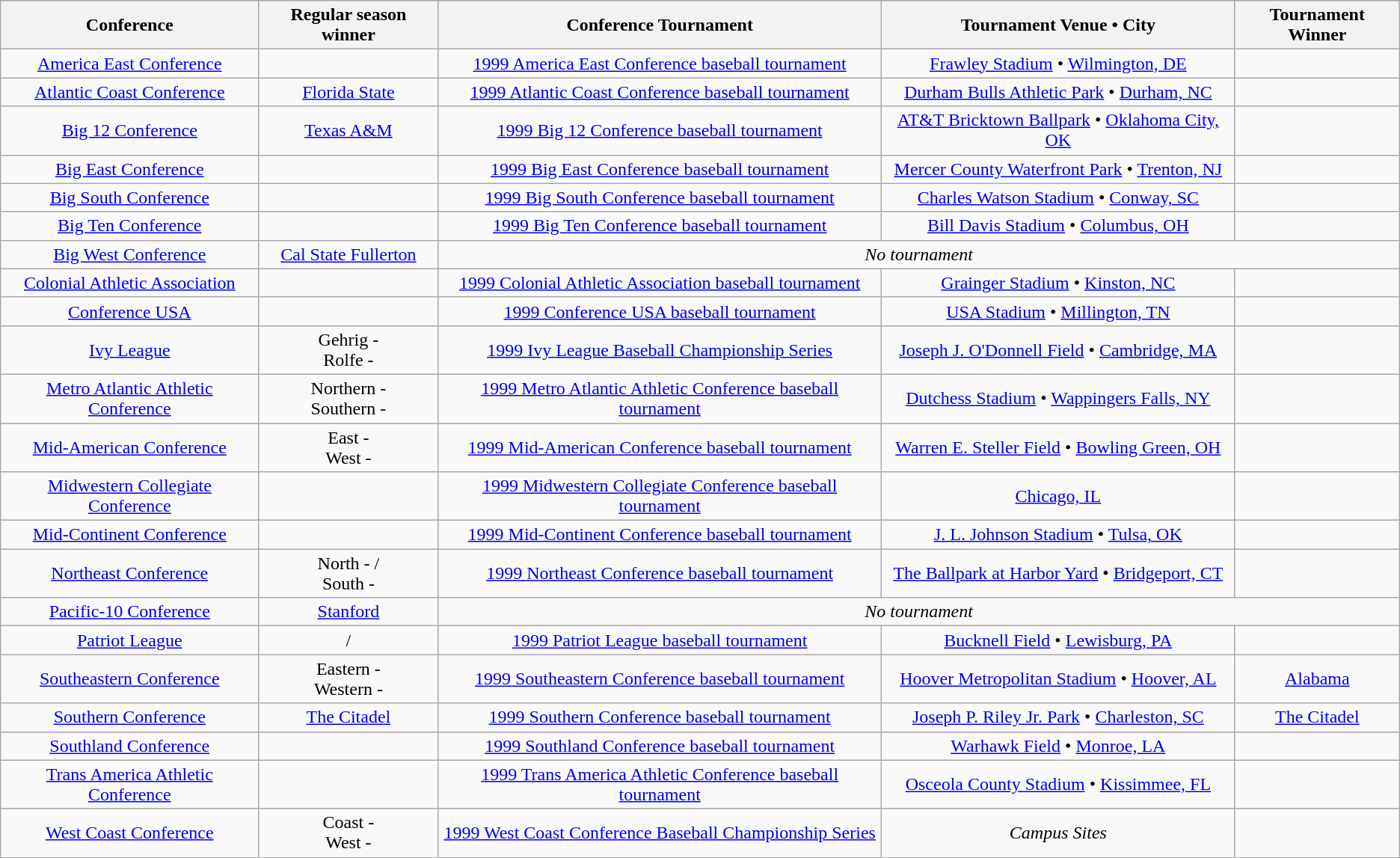<table class="wikitable" style="text-align:center;">
<tr>
<th>Conference</th>
<th>Regular season winner</th>
<th>Conference Tournament</th>
<th>Tournament Venue • City</th>
<th>Tournament Winner</th>
</tr>
<tr>
<td><a href='#'>America East Conference</a></td>
<td></td>
<td><a href='#'>1999 America East Conference baseball tournament</a></td>
<td><a href='#'>Frawley Stadium</a> • <a href='#'>Wilmington, DE</a></td>
<td></td>
</tr>
<tr>
<td><a href='#'>Atlantic Coast Conference</a></td>
<td><a href='#'>Florida State</a></td>
<td><a href='#'>1999 Atlantic Coast Conference baseball tournament</a></td>
<td><a href='#'>Durham Bulls Athletic Park</a> • <a href='#'>Durham, NC</a></td>
<td></td>
</tr>
<tr>
<td><a href='#'>Big 12 Conference</a></td>
<td><a href='#'>Texas A&M</a></td>
<td><a href='#'>1999 Big 12 Conference baseball tournament</a></td>
<td><a href='#'>AT&T Bricktown Ballpark</a> • <a href='#'>Oklahoma City, OK</a></td>
<td></td>
</tr>
<tr>
<td><a href='#'>Big East Conference</a></td>
<td></td>
<td><a href='#'>1999 Big East Conference baseball tournament</a></td>
<td><a href='#'>Mercer County Waterfront Park</a> • <a href='#'>Trenton, NJ</a></td>
<td></td>
</tr>
<tr>
<td><a href='#'>Big South Conference</a></td>
<td></td>
<td><a href='#'>1999 Big South Conference baseball tournament</a></td>
<td><a href='#'>Charles Watson Stadium</a> • <a href='#'>Conway, SC</a></td>
<td></td>
</tr>
<tr>
<td><a href='#'>Big Ten Conference</a></td>
<td></td>
<td><a href='#'>1999 Big Ten Conference baseball tournament</a></td>
<td><a href='#'>Bill Davis Stadium</a> • <a href='#'>Columbus, OH</a></td>
<td></td>
</tr>
<tr>
<td><a href='#'>Big West Conference</a></td>
<td><a href='#'>Cal State Fullerton</a></td>
<td colspan=3><em>No tournament</em></td>
</tr>
<tr>
<td><a href='#'>Colonial Athletic Association</a></td>
<td></td>
<td><a href='#'>1999 Colonial Athletic Association baseball tournament</a></td>
<td><a href='#'>Grainger Stadium</a> • <a href='#'>Kinston, NC</a></td>
<td></td>
</tr>
<tr>
<td><a href='#'>Conference USA</a></td>
<td></td>
<td><a href='#'>1999 Conference USA baseball tournament</a></td>
<td><a href='#'>USA Stadium</a> • <a href='#'>Millington, TN</a></td>
<td></td>
</tr>
<tr>
<td><a href='#'>Ivy League</a></td>
<td>Gehrig - <br>Rolfe - </td>
<td><a href='#'>1999 Ivy League Baseball Championship Series</a></td>
<td><a href='#'>Joseph J. O'Donnell Field</a> • <a href='#'>Cambridge, MA</a></td>
<td></td>
</tr>
<tr>
<td><a href='#'>Metro Atlantic Athletic Conference</a></td>
<td>Northern - <br>Southern - </td>
<td><a href='#'>1999 Metro Atlantic Athletic Conference baseball tournament</a></td>
<td><a href='#'>Dutchess Stadium</a> • <a href='#'>Wappingers Falls, NY</a></td>
<td></td>
</tr>
<tr>
<td><a href='#'>Mid-American Conference</a></td>
<td>East - <br>West - </td>
<td><a href='#'>1999 Mid-American Conference baseball tournament</a></td>
<td><a href='#'>Warren E. Steller Field</a> • <a href='#'>Bowling Green, OH</a></td>
<td></td>
</tr>
<tr>
<td><a href='#'>Midwestern Collegiate Conference</a></td>
<td></td>
<td><a href='#'>1999 Midwestern Collegiate Conference baseball tournament</a></td>
<td><a href='#'>Chicago, IL</a></td>
<td></td>
</tr>
<tr>
<td><a href='#'>Mid-Continent Conference</a></td>
<td></td>
<td><a href='#'>1999 Mid-Continent Conference baseball tournament</a></td>
<td><a href='#'>J. L. Johnson Stadium</a> • <a href='#'>Tulsa, OK</a></td>
<td></td>
</tr>
<tr>
<td><a href='#'>Northeast Conference</a></td>
<td>North - /<br>South - </td>
<td><a href='#'>1999 Northeast Conference baseball tournament</a></td>
<td><a href='#'>The Ballpark at Harbor Yard</a> • <a href='#'>Bridgeport, CT</a></td>
<td></td>
</tr>
<tr>
<td><a href='#'>Pacific-10 Conference</a></td>
<td><a href='#'>Stanford</a></td>
<td colspan=3><em>No tournament</em></td>
</tr>
<tr>
<td><a href='#'>Patriot League</a></td>
<td>/</td>
<td><a href='#'>1999 Patriot League baseball tournament</a></td>
<td><a href='#'>Bucknell Field</a> • <a href='#'>Lewisburg, PA</a></td>
<td></td>
</tr>
<tr>
<td><a href='#'>Southeastern Conference</a></td>
<td>Eastern - <br>Western - </td>
<td><a href='#'>1999 Southeastern Conference baseball tournament</a></td>
<td><a href='#'>Hoover Metropolitan Stadium</a> • <a href='#'>Hoover, AL</a></td>
<td><a href='#'>Alabama</a></td>
</tr>
<tr>
<td><a href='#'>Southern Conference</a></td>
<td><a href='#'>The Citadel</a></td>
<td><a href='#'>1999 Southern Conference baseball tournament</a></td>
<td><a href='#'>Joseph P. Riley Jr. Park</a> • <a href='#'>Charleston, SC</a></td>
<td><a href='#'>The Citadel</a></td>
</tr>
<tr>
<td><a href='#'>Southland Conference</a></td>
<td></td>
<td><a href='#'>1999 Southland Conference baseball tournament</a></td>
<td><a href='#'>Warhawk Field</a> • <a href='#'>Monroe, LA</a></td>
<td></td>
</tr>
<tr>
<td><a href='#'>Trans America Athletic Conference</a></td>
<td></td>
<td><a href='#'>1999 Trans America Athletic Conference baseball tournament</a></td>
<td><a href='#'>Osceola County Stadium</a> • <a href='#'>Kissimmee, FL</a></td>
<td></td>
</tr>
<tr>
<td><a href='#'>West Coast Conference</a></td>
<td>Coast - <br>West - </td>
<td><a href='#'>1999 West Coast Conference Baseball Championship Series</a></td>
<td><em>Campus Sites</em></td>
<td></td>
</tr>
</table>
